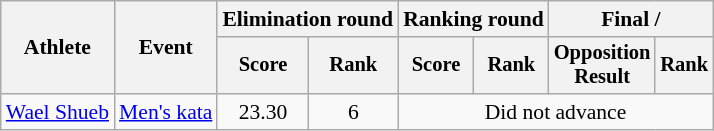<table class="wikitable" style="font-size:90%;">
<tr>
<th rowspan=2>Athlete</th>
<th rowspan=2>Event</th>
<th colspan=2>Elimination round</th>
<th colspan=2>Ranking round</th>
<th colspan=2>Final / </th>
</tr>
<tr style="font-size:95%">
<th>Score</th>
<th>Rank</th>
<th>Score</th>
<th>Rank</th>
<th>Opposition<br>Result</th>
<th>Rank</th>
</tr>
<tr align=center>
<td align=left><a href='#'>Wael Shueb</a></td>
<td align=left><a href='#'>Men's kata</a></td>
<td>23.30</td>
<td>6</td>
<td colspan=4>Did not advance</td>
</tr>
</table>
